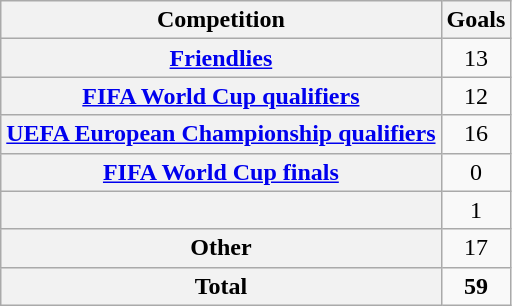<table class="wikitable sortable plainrowheaders" style="text-align:center">
<tr>
<th scope=col>Competition</th>
<th scope=col>Goals</th>
</tr>
<tr>
<th scope=row><a href='#'>Friendlies</a></th>
<td>13</td>
</tr>
<tr>
<th scope=row><a href='#'>FIFA World Cup qualifiers</a></th>
<td>12</td>
</tr>
<tr>
<th scope=row><a href='#'>UEFA European Championship qualifiers</a></th>
<td>16</td>
</tr>
<tr>
<th scope=row><a href='#'>FIFA World Cup finals</a></th>
<td>0</td>
</tr>
<tr>
<th scope=row><a href='#'></a></th>
<td>1</td>
</tr>
<tr>
<th scope=row>Other</th>
<td>17</td>
</tr>
<tr class=sortbottom>
<th scope=row><strong>Total</strong></th>
<td><strong>59</strong></td>
</tr>
</table>
